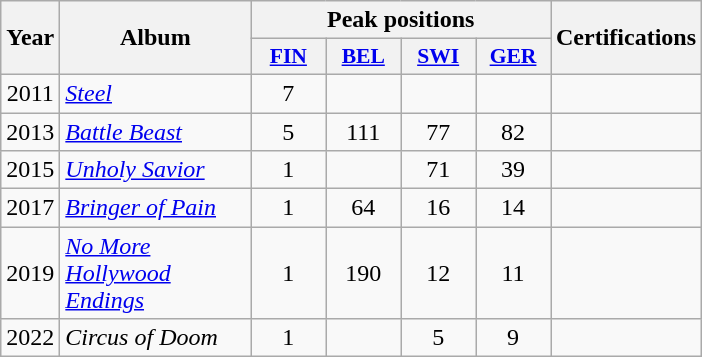<table class="wikitable">
<tr>
<th rowspan="2" style="text-align:center; width:10px;">Year</th>
<th rowspan="2" style="text-align:center; width:120px;">Album</th>
<th colspan="4" style="text-align:center; width:20px;">Peak positions</th>
<th rowspan="2" style="text-align:center; width:70px;">Certifications</th>
</tr>
<tr>
<th scope="col" style="width:3em;font-size:90%;"><a href='#'>FIN</a><br></th>
<th scope="col" style="width:3em;font-size:90%;"><a href='#'>BEL</a><br></th>
<th scope="col" style="width:3em;font-size:90%;"><a href='#'>SWI</a><br></th>
<th scope="col" style="width:3em;font-size:90%;"><a href='#'>GER</a><br></th>
</tr>
<tr>
<td style="text-align:center;">2011</td>
<td><em><a href='#'>Steel</a></em></td>
<td style="text-align:center;">7</td>
<td style="text-align:center;"></td>
<td style="text-align:center;"></td>
<td style="text-align:center;"></td>
<td></td>
</tr>
<tr>
<td style="text-align:center;">2013</td>
<td><em><a href='#'>Battle Beast</a></em></td>
<td style="text-align:center;">5</td>
<td style="text-align:center;">111</td>
<td style="text-align:center;">77</td>
<td style="text-align:center;">82</td>
<td></td>
</tr>
<tr>
<td style="text-align:center;">2015</td>
<td><em><a href='#'>Unholy Savior</a></em></td>
<td style="text-align:center;">1</td>
<td style="text-align:center;"></td>
<td style="text-align:center;">71</td>
<td style="text-align:center;">39</td>
<td></td>
</tr>
<tr>
<td style="text-align:center;">2017</td>
<td><em><a href='#'>Bringer of Pain</a></em></td>
<td style="text-align:center;">1<br></td>
<td style="text-align:center;">64</td>
<td style="text-align:center;">16</td>
<td style="text-align:center;">14</td>
<td></td>
</tr>
<tr>
<td style="text-align:center;">2019</td>
<td><em><a href='#'>No More Hollywood Endings</a></em></td>
<td style="text-align:center;">1<br></td>
<td style="text-align:center;">190</td>
<td style="text-align:center;">12</td>
<td style="text-align:center;">11</td>
<td></td>
</tr>
<tr>
<td style="text-align:center;">2022</td>
<td><em>Circus of Doom</em></td>
<td style="text-align:center;">1<br></td>
<td style="text-align:center;"></td>
<td style="text-align:center;">5</td>
<td style="text-align:center;">9</td>
<td></td>
</tr>
</table>
